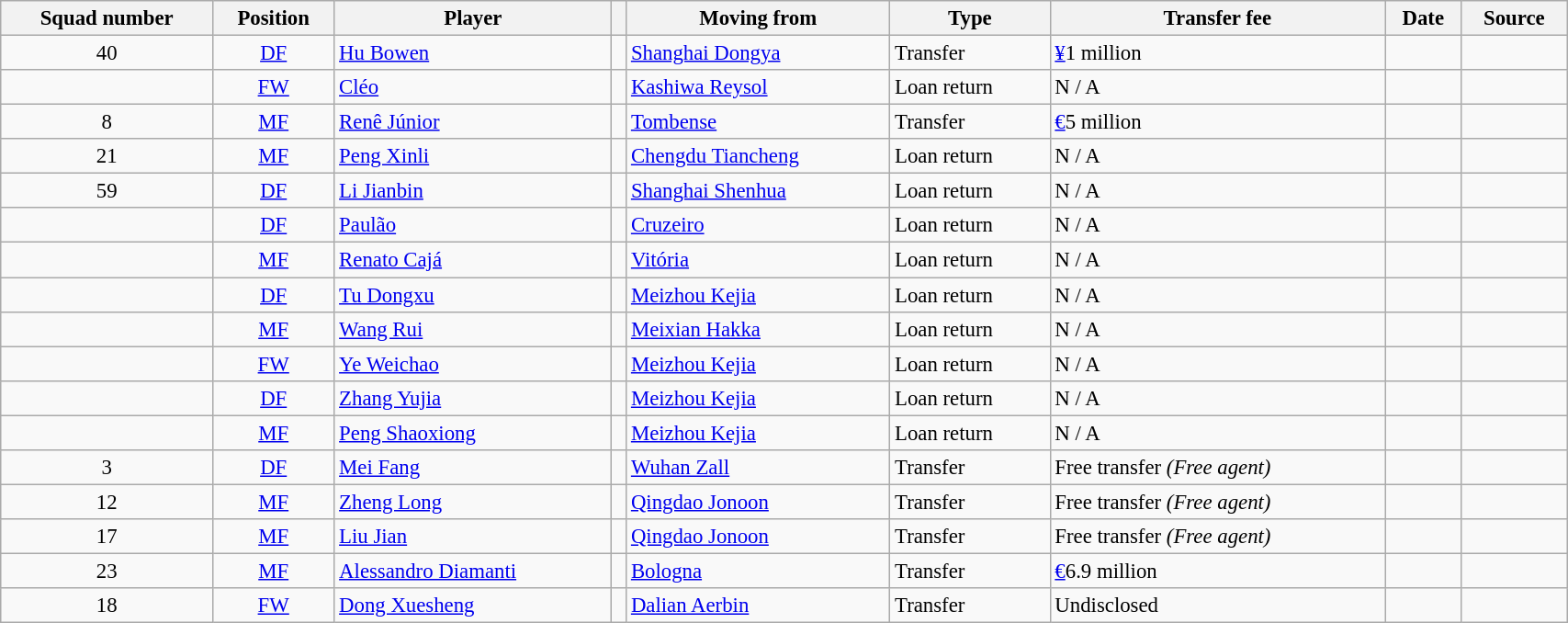<table class="wikitable sortable" style="width:90%; text-align:left; font-size:95%;">
<tr>
<th><strong>Squad number</strong></th>
<th><strong>Position</strong></th>
<th><strong>Player</strong></th>
<th></th>
<th><strong>Moving from</strong></th>
<th><strong>Type</strong></th>
<th><strong>Transfer fee</strong></th>
<th><strong>Date</strong></th>
<th><strong>Source</strong></th>
</tr>
<tr>
<td align=center>40</td>
<td align=center><a href='#'>DF</a></td>
<td align=left> <a href='#'>Hu Bowen</a></td>
<td align=center></td>
<td align=left> <a href='#'>Shanghai Dongya</a></td>
<td>Transfer</td>
<td><a href='#'>¥</a>1 million</td>
<td></td>
<td align=center></td>
</tr>
<tr>
<td align=center></td>
<td align=center><a href='#'>FW</a></td>
<td align=left> <a href='#'>Cléo</a></td>
<td align=center></td>
<td align=left> <a href='#'>Kashiwa Reysol</a></td>
<td>Loan return</td>
<td>N / A</td>
<td></td>
<td align=center></td>
</tr>
<tr>
<td align=center>8</td>
<td align=center><a href='#'>MF</a></td>
<td align=left> <a href='#'>Renê Júnior</a></td>
<td align=center></td>
<td align=left> <a href='#'>Tombense</a></td>
<td>Transfer</td>
<td><a href='#'>€</a>5 million</td>
<td></td>
<td align=center></td>
</tr>
<tr>
<td align=center>21</td>
<td align=center><a href='#'>MF</a></td>
<td align=left> <a href='#'>Peng Xinli</a></td>
<td align=center></td>
<td align=left> <a href='#'>Chengdu Tiancheng</a></td>
<td>Loan return</td>
<td>N / A</td>
<td></td>
<td align=center></td>
</tr>
<tr>
<td align=center>59</td>
<td align=center><a href='#'>DF</a></td>
<td align=left> <a href='#'>Li Jianbin</a></td>
<td align=center></td>
<td align=left> <a href='#'>Shanghai Shenhua</a></td>
<td>Loan return</td>
<td>N / A</td>
<td></td>
<td align=center></td>
</tr>
<tr>
<td align=center></td>
<td align=center><a href='#'>DF</a></td>
<td align=left> <a href='#'>Paulão</a></td>
<td align=center></td>
<td align=left> <a href='#'>Cruzeiro</a></td>
<td>Loan return</td>
<td>N / A</td>
<td></td>
<td align=center></td>
</tr>
<tr>
<td align=center></td>
<td align=center><a href='#'>MF</a></td>
<td align=left> <a href='#'>Renato Cajá</a></td>
<td align=center></td>
<td align=left> <a href='#'>Vitória</a></td>
<td>Loan return</td>
<td>N / A</td>
<td></td>
</tr>
<tr>
<td align=center></td>
<td align=center><a href='#'>DF</a></td>
<td align=left> <a href='#'>Tu Dongxu</a></td>
<td align=center></td>
<td align=left> <a href='#'>Meizhou Kejia</a></td>
<td>Loan return</td>
<td>N / A</td>
<td></td>
<td align=center></td>
</tr>
<tr>
<td align=center></td>
<td align=center><a href='#'>MF</a></td>
<td align=left> <a href='#'>Wang Rui</a></td>
<td align=center></td>
<td align=left> <a href='#'>Meixian Hakka</a></td>
<td>Loan return</td>
<td>N / A</td>
<td></td>
<td align=center></td>
</tr>
<tr>
<td align=center></td>
<td align=center><a href='#'>FW</a></td>
<td align=left> <a href='#'>Ye Weichao</a></td>
<td align=center></td>
<td align=left> <a href='#'>Meizhou Kejia</a></td>
<td>Loan return</td>
<td>N / A</td>
<td></td>
<td align=center></td>
</tr>
<tr>
<td align=center></td>
<td align=center><a href='#'>DF</a></td>
<td align=left> <a href='#'>Zhang Yujia</a></td>
<td align=center></td>
<td align=left> <a href='#'>Meizhou Kejia</a></td>
<td>Loan return</td>
<td>N / A</td>
<td></td>
<td align=center></td>
</tr>
<tr>
<td align=center></td>
<td align=center><a href='#'>MF</a></td>
<td align=left> <a href='#'>Peng Shaoxiong</a></td>
<td align=center></td>
<td align=left> <a href='#'>Meizhou Kejia</a></td>
<td>Loan return</td>
<td>N / A</td>
<td></td>
<td align=center></td>
</tr>
<tr>
<td align=center>3</td>
<td align=center><a href='#'>DF</a></td>
<td align=left> <a href='#'>Mei Fang</a></td>
<td align=center></td>
<td align=left> <a href='#'>Wuhan Zall</a></td>
<td>Transfer</td>
<td>Free transfer <em>(Free agent)</em></td>
<td></td>
<td align=center></td>
</tr>
<tr>
<td align=center>12</td>
<td align=center><a href='#'>MF</a></td>
<td align=left> <a href='#'>Zheng Long</a></td>
<td align=center></td>
<td align=left> <a href='#'>Qingdao Jonoon</a></td>
<td>Transfer</td>
<td>Free transfer <em>(Free agent)</em></td>
<td></td>
<td align=center></td>
</tr>
<tr>
<td align=center>17</td>
<td align=center><a href='#'>MF</a></td>
<td align=left> <a href='#'>Liu Jian</a></td>
<td align=center></td>
<td align=left> <a href='#'>Qingdao Jonoon</a></td>
<td>Transfer</td>
<td>Free transfer <em>(Free agent)</em></td>
<td></td>
<td align=center></td>
</tr>
<tr>
<td align=center>23</td>
<td align=center><a href='#'>MF</a></td>
<td align=left> <a href='#'>Alessandro Diamanti</a></td>
<td align=center></td>
<td align=left> <a href='#'>Bologna</a></td>
<td>Transfer</td>
<td><a href='#'>€</a>6.9 million</td>
<td></td>
<td align=center></td>
</tr>
<tr>
<td align=center>18</td>
<td align=center><a href='#'>FW</a></td>
<td align=left> <a href='#'>Dong Xuesheng</a></td>
<td align=center></td>
<td align=left> <a href='#'>Dalian Aerbin</a></td>
<td>Transfer</td>
<td>Undisclosed</td>
<td></td>
<td align=center></td>
</tr>
</table>
